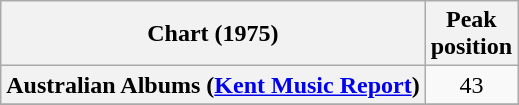<table class="wikitable sortable plainrowheaders" style="text-align:center">
<tr>
<th scope="col">Chart (1975)</th>
<th scope="col">Peak<br>position</th>
</tr>
<tr>
<th scope="row">Australian Albums (<a href='#'>Kent Music Report</a>)</th>
<td>43</td>
</tr>
<tr>
</tr>
</table>
